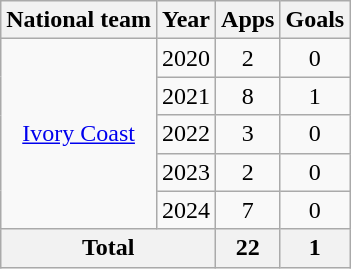<table class="wikitable" style="text-align:center">
<tr>
<th>National team</th>
<th>Year</th>
<th>Apps</th>
<th>Goals</th>
</tr>
<tr>
<td rowspan="5"><a href='#'>Ivory Coast</a></td>
<td>2020</td>
<td>2</td>
<td>0</td>
</tr>
<tr>
<td>2021</td>
<td>8</td>
<td>1</td>
</tr>
<tr>
<td>2022</td>
<td>3</td>
<td>0</td>
</tr>
<tr>
<td>2023</td>
<td>2</td>
<td>0</td>
</tr>
<tr>
<td>2024</td>
<td>7</td>
<td>0</td>
</tr>
<tr>
<th colspan="2">Total</th>
<th>22</th>
<th>1</th>
</tr>
</table>
